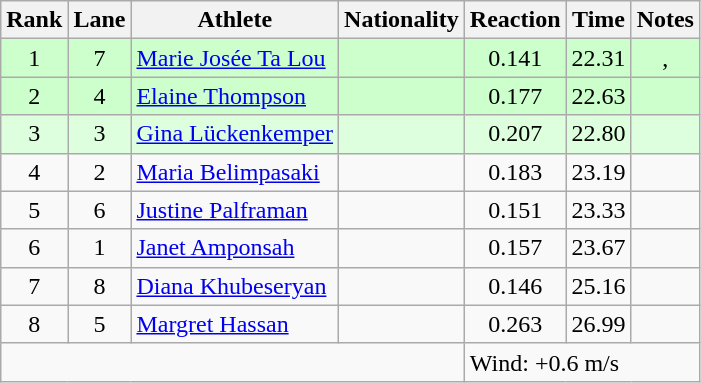<table class="wikitable sortable" style="text-align:center">
<tr>
<th>Rank</th>
<th>Lane</th>
<th>Athlete</th>
<th>Nationality</th>
<th>Reaction</th>
<th>Time</th>
<th>Notes</th>
</tr>
<tr bgcolor=ccffcc>
<td>1</td>
<td>7</td>
<td align=left><a href='#'>Marie Josée Ta Lou</a></td>
<td align=left></td>
<td>0.141</td>
<td>22.31</td>
<td>, </td>
</tr>
<tr bgcolor=ccffcc>
<td>2</td>
<td>4</td>
<td align=left><a href='#'>Elaine Thompson</a></td>
<td align=left></td>
<td>0.177</td>
<td>22.63</td>
<td></td>
</tr>
<tr bgcolor=ddffdd>
<td>3</td>
<td>3</td>
<td align=left><a href='#'>Gina Lückenkemper</a></td>
<td align=left></td>
<td>0.207</td>
<td>22.80</td>
<td></td>
</tr>
<tr>
<td>4</td>
<td>2</td>
<td align=left><a href='#'>Maria Belimpasaki</a></td>
<td align=left></td>
<td>0.183</td>
<td>23.19</td>
<td></td>
</tr>
<tr>
<td>5</td>
<td>6</td>
<td align=left><a href='#'>Justine Palframan</a></td>
<td align=left></td>
<td>0.151</td>
<td>23.33</td>
<td></td>
</tr>
<tr>
<td>6</td>
<td>1</td>
<td align=left><a href='#'>Janet Amponsah</a></td>
<td align=left></td>
<td>0.157</td>
<td>23.67</td>
<td></td>
</tr>
<tr>
<td>7</td>
<td>8</td>
<td align=left><a href='#'>Diana Khubeseryan</a></td>
<td align=left></td>
<td>0.146</td>
<td>25.16</td>
<td></td>
</tr>
<tr>
<td>8</td>
<td>5</td>
<td align=left><a href='#'>Margret Hassan</a></td>
<td align=left></td>
<td>0.263</td>
<td>26.99</td>
<td></td>
</tr>
<tr class="sortbottom">
<td colspan=4></td>
<td colspan="3" style="text-align:left;">Wind: +0.6 m/s</td>
</tr>
</table>
